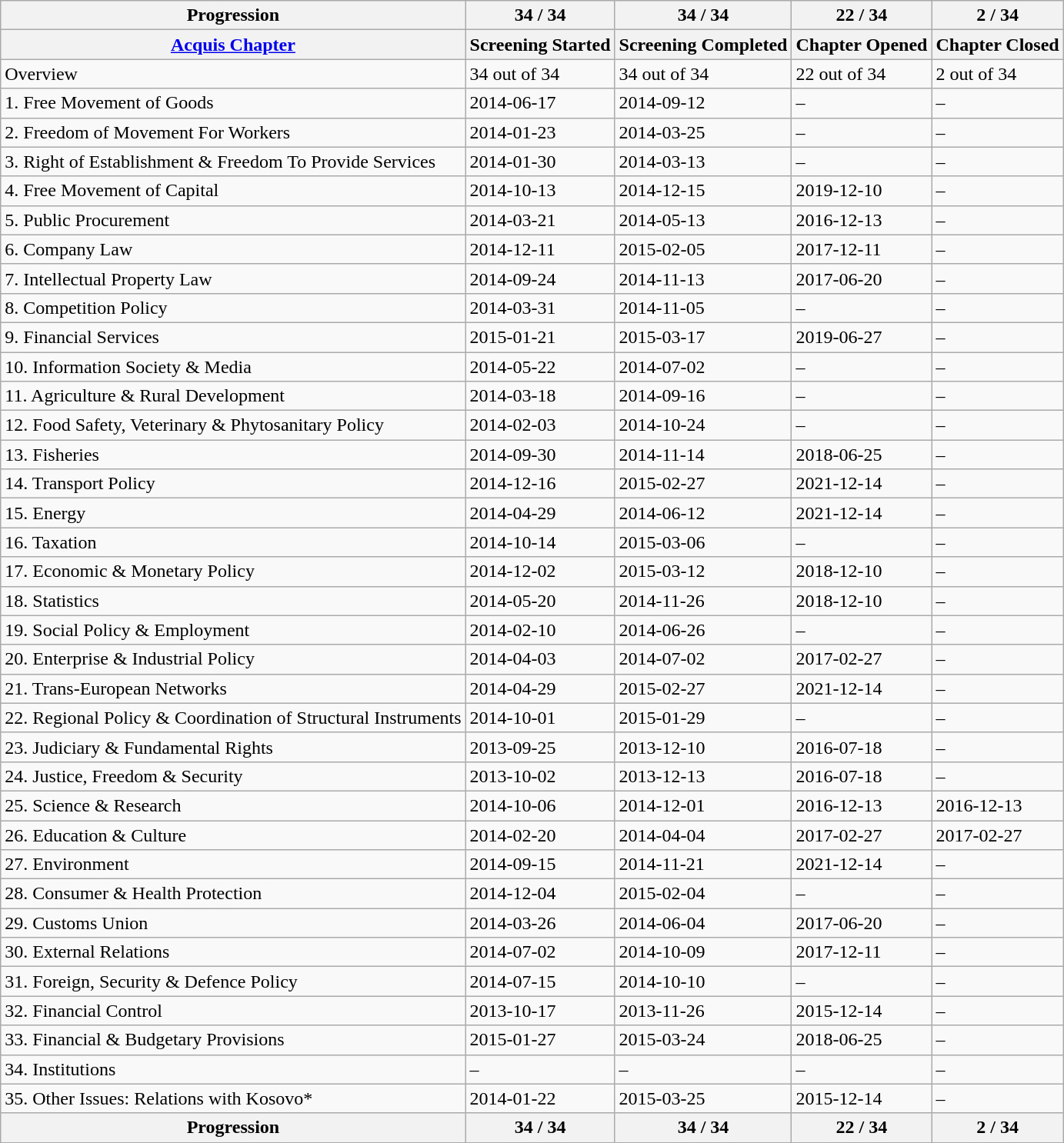<table class="wikitable mw-collapsible mw-collapsed" style="text-align:left; font-size: 1.0em;">
<tr>
<th>Progression</th>
<th>34 / 34</th>
<th>34 / 34</th>
<th>22 / 34</th>
<th>2 / 34</th>
</tr>
<tr>
<th><a href='#'>Acquis Chapter</a></th>
<th>Screening Started</th>
<th>Screening Completed</th>
<th>Chapter Opened</th>
<th>Chapter Closed</th>
</tr>
<tr>
<td>Overview</td>
<td>34 out of 34</td>
<td>34 out of 34</td>
<td>22 out of 34</td>
<td>2 out of 34</td>
</tr>
<tr>
<td style="text-align:left;">1. Free Movement of Goods</td>
<td>2014-06-17</td>
<td>2014-09-12</td>
<td>–</td>
<td>–</td>
</tr>
<tr>
<td style="text-align:left;">2. Freedom of Movement For Workers</td>
<td>2014-01-23</td>
<td>2014-03-25</td>
<td>–</td>
<td>–</td>
</tr>
<tr>
<td style="text-align:left;">3. Right of Establishment & Freedom To Provide Services</td>
<td>2014-01-30</td>
<td>2014-03-13</td>
<td>–</td>
<td>–</td>
</tr>
<tr>
<td style="text-align:left;">4. Free Movement of Capital</td>
<td>2014-10-13</td>
<td>2014-12-15</td>
<td>2019-12-10</td>
<td>–</td>
</tr>
<tr>
<td style="text-align:left;">5. Public Procurement</td>
<td>2014-03-21</td>
<td>2014-05-13</td>
<td>2016-12-13</td>
<td>–</td>
</tr>
<tr>
<td style="text-align:left;">6. Company Law</td>
<td>2014-12-11</td>
<td>2015-02-05</td>
<td>2017-12-11</td>
<td>–</td>
</tr>
<tr>
<td style="text-align:left;">7. Intellectual Property Law</td>
<td>2014-09-24</td>
<td>2014-11-13</td>
<td>2017-06-20</td>
<td>–</td>
</tr>
<tr>
<td style="text-align:left;">8. Competition Policy</td>
<td>2014-03-31</td>
<td>2014-11-05</td>
<td>–</td>
<td>–</td>
</tr>
<tr>
<td style="text-align:left;">9. Financial Services</td>
<td>2015-01-21</td>
<td>2015-03-17</td>
<td>2019-06-27</td>
<td>–</td>
</tr>
<tr>
<td style="text-align:left;">10. Information Society & Media</td>
<td>2014-05-22</td>
<td>2014-07-02</td>
<td>–</td>
<td>–</td>
</tr>
<tr>
<td style="text-align:left;">11. Agriculture & Rural Development</td>
<td>2014-03-18</td>
<td>2014-09-16</td>
<td>–</td>
<td>–</td>
</tr>
<tr>
<td style="text-align:left;">12. Food Safety, Veterinary & Phytosanitary Policy</td>
<td>2014-02-03</td>
<td>2014-10-24</td>
<td>–</td>
<td>–</td>
</tr>
<tr>
<td style="text-align:left;">13. Fisheries</td>
<td>2014-09-30</td>
<td>2014-11-14</td>
<td>2018-06-25</td>
<td>–</td>
</tr>
<tr>
<td style="text-align:left;">14. Transport Policy</td>
<td>2014-12-16</td>
<td>2015-02-27</td>
<td>2021-12-14</td>
<td>–</td>
</tr>
<tr>
<td style="text-align:left;">15. Energy</td>
<td>2014-04-29</td>
<td>2014-06-12</td>
<td>2021-12-14</td>
<td>–</td>
</tr>
<tr>
<td style="text-align:left;">16. Taxation</td>
<td>2014-10-14</td>
<td>2015-03-06</td>
<td>–</td>
<td>–</td>
</tr>
<tr>
<td style="text-align:left;">17. Economic & Monetary Policy</td>
<td>2014-12-02</td>
<td>2015-03-12</td>
<td>2018-12-10</td>
<td>–</td>
</tr>
<tr>
<td style="text-align:left;">18. Statistics</td>
<td>2014-05-20</td>
<td>2014-11-26</td>
<td>2018-12-10</td>
<td>–</td>
</tr>
<tr>
<td style="text-align:left;">19. Social Policy & Employment</td>
<td>2014-02-10</td>
<td>2014-06-26</td>
<td>–</td>
<td>–</td>
</tr>
<tr>
<td style="text-align:left;">20. Enterprise & Industrial Policy</td>
<td>2014-04-03</td>
<td>2014-07-02</td>
<td>2017-02-27</td>
<td>–</td>
</tr>
<tr>
<td style="text-align:left;">21. Trans-European Networks</td>
<td>2014-04-29</td>
<td>2015-02-27</td>
<td>2021-12-14</td>
<td>–</td>
</tr>
<tr>
<td style="text-align:left;">22. Regional Policy & Coordination of Structural Instruments</td>
<td>2014-10-01</td>
<td>2015-01-29</td>
<td>–</td>
<td>–</td>
</tr>
<tr>
<td style="text-align:left;">23. Judiciary & Fundamental Rights</td>
<td>2013-09-25</td>
<td>2013-12-10</td>
<td>2016-07-18</td>
<td>–</td>
</tr>
<tr>
<td style="text-align:left;">24. Justice, Freedom & Security</td>
<td>2013-10-02</td>
<td>2013-12-13</td>
<td>2016-07-18</td>
<td>–</td>
</tr>
<tr>
<td style="text-align:left;">25. Science & Research</td>
<td>2014-10-06</td>
<td>2014-12-01</td>
<td>2016-12-13</td>
<td>2016-12-13</td>
</tr>
<tr>
<td style="text-align:left;">26. Education & Culture</td>
<td>2014-02-20</td>
<td>2014-04-04</td>
<td>2017-02-27</td>
<td>2017-02-27</td>
</tr>
<tr>
<td style="text-align:left;">27. Environment</td>
<td>2014-09-15</td>
<td>2014-11-21</td>
<td>2021-12-14</td>
<td>–</td>
</tr>
<tr>
<td style="text-align:left;">28. Consumer & Health Protection</td>
<td>2014-12-04</td>
<td>2015-02-04</td>
<td>–</td>
<td>–</td>
</tr>
<tr>
<td style="text-align:left;">29. Customs Union</td>
<td>2014-03-26</td>
<td>2014-06-04</td>
<td>2017-06-20</td>
<td>–</td>
</tr>
<tr>
<td style="text-align:left;">30. External Relations</td>
<td>2014-07-02</td>
<td>2014-10-09</td>
<td>2017-12-11</td>
<td>–</td>
</tr>
<tr>
<td style="text-align:left;">31. Foreign, Security & Defence Policy</td>
<td>2014-07-15</td>
<td>2014-10-10</td>
<td>–</td>
<td>–</td>
</tr>
<tr>
<td style="text-align:left;">32. Financial Control</td>
<td>2013-10-17</td>
<td>2013-11-26</td>
<td>2015-12-14</td>
<td>–</td>
</tr>
<tr>
<td style="text-align:left;">33. Financial & Budgetary Provisions</td>
<td>2015-01-27</td>
<td>2015-03-24</td>
<td>2018-06-25</td>
<td>–</td>
</tr>
<tr>
<td style="text-align:left;">34. Institutions</td>
<td>–</td>
<td>–</td>
<td>–</td>
<td>–</td>
</tr>
<tr>
<td style="text-align:left;">35. Other Issues: Relations with Kosovo*</td>
<td>2014-01-22</td>
<td>2015-03-25</td>
<td>2015-12-14</td>
<td>–</td>
</tr>
<tr>
<th>Progression</th>
<th style="text-align:center;">34 / 34</th>
<th>34 / 34</th>
<th>22 / 34</th>
<th>2 / 34</th>
</tr>
</table>
